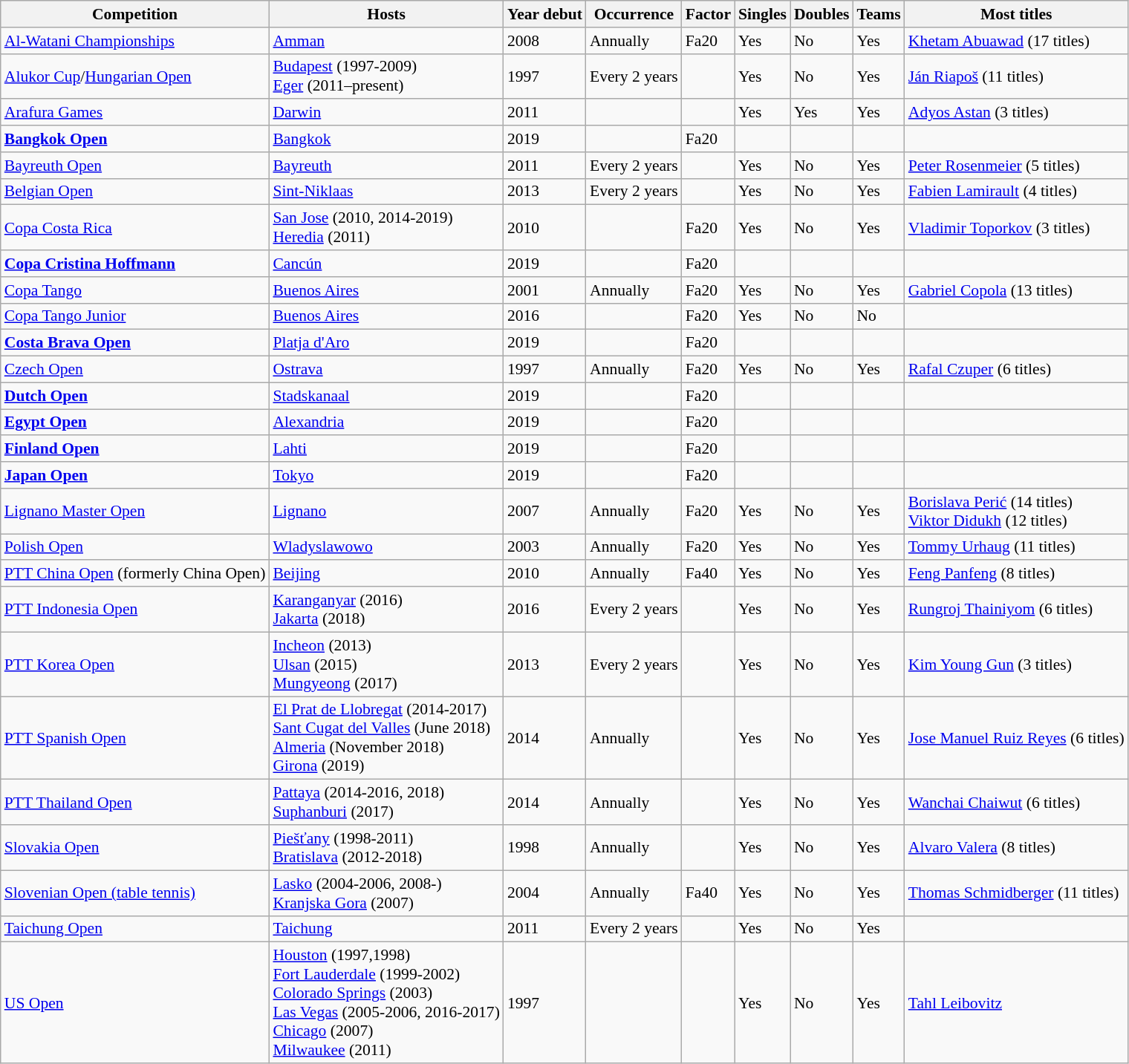<table class=wikitable style="font-size:90%">
<tr>
<th>Competition</th>
<th>Hosts</th>
<th>Year debut</th>
<th>Occurrence</th>
<th>Factor</th>
<th>Singles</th>
<th>Doubles</th>
<th>Teams</th>
<th>Most titles</th>
</tr>
<tr>
<td><a href='#'>Al-Watani Championships</a></td>
<td> <a href='#'>Amman</a></td>
<td>2008</td>
<td>Annually</td>
<td>Fa20</td>
<td>Yes</td>
<td>No</td>
<td>Yes</td>
<td> <a href='#'>Khetam Abuawad</a> (17 titles)</td>
</tr>
<tr>
<td><a href='#'>Alukor Cup</a>/<a href='#'>Hungarian Open</a></td>
<td> <a href='#'>Budapest</a> (1997-2009)<br> <a href='#'>Eger</a> (2011–present)</td>
<td>1997</td>
<td>Every 2 years</td>
<td></td>
<td>Yes</td>
<td>No</td>
<td>Yes</td>
<td> <a href='#'>Ján Riapoš</a> (11 titles)</td>
</tr>
<tr>
<td><a href='#'>Arafura Games</a></td>
<td> <a href='#'>Darwin</a></td>
<td>2011</td>
<td></td>
<td></td>
<td>Yes</td>
<td>Yes</td>
<td>Yes</td>
<td> <a href='#'>Adyos Astan</a> (3 titles)</td>
</tr>
<tr>
<td><strong><a href='#'>Bangkok Open</a></strong></td>
<td> <a href='#'>Bangkok</a></td>
<td>2019</td>
<td></td>
<td>Fa20</td>
<td></td>
<td></td>
<td></td>
<td></td>
</tr>
<tr>
<td><a href='#'>Bayreuth Open</a></td>
<td> <a href='#'>Bayreuth</a></td>
<td>2011</td>
<td>Every 2 years</td>
<td></td>
<td>Yes</td>
<td>No</td>
<td>Yes</td>
<td> <a href='#'>Peter Rosenmeier</a> (5 titles)</td>
</tr>
<tr>
<td><a href='#'>Belgian Open</a><br></td>
<td> <a href='#'>Sint-Niklaas</a></td>
<td>2013</td>
<td>Every 2 years</td>
<td></td>
<td>Yes</td>
<td>No</td>
<td>Yes</td>
<td> <a href='#'>Fabien Lamirault</a> (4 titles)</td>
</tr>
<tr>
<td><a href='#'>Copa Costa Rica</a></td>
<td> <a href='#'>San Jose</a> (2010, 2014-2019)<br> <a href='#'>Heredia</a> (2011)</td>
<td>2010</td>
<td></td>
<td>Fa20</td>
<td>Yes</td>
<td>No</td>
<td>Yes</td>
<td> <a href='#'>Vladimir Toporkov</a> (3 titles)</td>
</tr>
<tr>
<td><strong><a href='#'>Copa Cristina Hoffmann</a></strong></td>
<td> <a href='#'>Cancún</a></td>
<td>2019</td>
<td></td>
<td>Fa20</td>
<td></td>
<td></td>
<td></td>
<td></td>
</tr>
<tr>
<td><a href='#'>Copa Tango</a></td>
<td> <a href='#'>Buenos Aires</a></td>
<td>2001</td>
<td>Annually</td>
<td>Fa20</td>
<td>Yes</td>
<td>No</td>
<td>Yes</td>
<td> <a href='#'>Gabriel Copola</a> (13 titles)</td>
</tr>
<tr>
<td><a href='#'>Copa Tango Junior</a></td>
<td> <a href='#'>Buenos Aires</a></td>
<td>2016</td>
<td></td>
<td>Fa20</td>
<td>Yes</td>
<td>No</td>
<td>No</td>
<td></td>
</tr>
<tr>
<td><strong><a href='#'>Costa Brava Open</a></strong></td>
<td> <a href='#'>Platja d'Aro</a></td>
<td>2019</td>
<td></td>
<td>Fa20</td>
<td></td>
<td></td>
<td></td>
<td></td>
</tr>
<tr>
<td><a href='#'>Czech Open</a></td>
<td> <a href='#'>Ostrava</a></td>
<td>1997</td>
<td>Annually</td>
<td>Fa20</td>
<td>Yes</td>
<td>No</td>
<td>Yes</td>
<td> <a href='#'>Rafal Czuper</a> (6 titles)</td>
</tr>
<tr>
<td><strong><a href='#'>Dutch Open</a></strong></td>
<td> <a href='#'>Stadskanaal</a></td>
<td>2019</td>
<td></td>
<td>Fa20</td>
<td></td>
<td></td>
<td></td>
<td></td>
</tr>
<tr>
<td><strong><a href='#'>Egypt Open</a></strong></td>
<td> <a href='#'>Alexandria</a></td>
<td>2019</td>
<td></td>
<td>Fa20</td>
<td></td>
<td></td>
<td></td>
<td></td>
</tr>
<tr>
<td><strong><a href='#'>Finland Open</a></strong></td>
<td> <a href='#'>Lahti</a></td>
<td>2019</td>
<td></td>
<td>Fa20</td>
<td></td>
<td></td>
<td></td>
<td></td>
</tr>
<tr>
<td><strong><a href='#'>Japan Open</a></strong></td>
<td> <a href='#'>Tokyo</a></td>
<td>2019</td>
<td></td>
<td>Fa20</td>
<td></td>
<td></td>
<td></td>
<td></td>
</tr>
<tr>
<td><a href='#'>Lignano Master Open</a></td>
<td> <a href='#'>Lignano</a></td>
<td>2007</td>
<td>Annually</td>
<td>Fa20</td>
<td>Yes</td>
<td>No</td>
<td>Yes</td>
<td> <a href='#'>Borislava Perić</a> (14 titles)<br>  <a href='#'>Viktor Didukh</a> (12 titles)</td>
</tr>
<tr>
<td><a href='#'>Polish Open</a></td>
<td> <a href='#'>Wladyslawowo</a></td>
<td>2003</td>
<td>Annually</td>
<td>Fa20</td>
<td>Yes</td>
<td>No</td>
<td>Yes</td>
<td> <a href='#'>Tommy Urhaug</a> (11 titles)</td>
</tr>
<tr>
<td><a href='#'>PTT China Open</a> (formerly China Open)</td>
<td> <a href='#'>Beijing</a></td>
<td>2010</td>
<td>Annually</td>
<td>Fa40</td>
<td>Yes</td>
<td>No</td>
<td>Yes</td>
<td> <a href='#'>Feng Panfeng</a> (8 titles)</td>
</tr>
<tr>
<td><a href='#'>PTT Indonesia Open</a></td>
<td> <a href='#'>Karanganyar</a> (2016)<br> <a href='#'>Jakarta</a> (2018)</td>
<td>2016</td>
<td>Every 2 years</td>
<td></td>
<td>Yes</td>
<td>No</td>
<td>Yes</td>
<td> <a href='#'>Rungroj Thainiyom</a> (6 titles)</td>
</tr>
<tr>
<td><a href='#'>PTT Korea Open</a></td>
<td> <a href='#'>Incheon</a> (2013)<br> <a href='#'>Ulsan</a> (2015)<br> <a href='#'>Mungyeong</a> (2017)</td>
<td>2013</td>
<td>Every 2 years</td>
<td></td>
<td>Yes</td>
<td>No</td>
<td>Yes</td>
<td> <a href='#'>Kim Young Gun</a> (3 titles)</td>
</tr>
<tr>
<td><a href='#'>PTT Spanish Open</a></td>
<td> <a href='#'>El Prat de Llobregat</a> (2014-2017)<br> <a href='#'>Sant Cugat del Valles</a> (June 2018)<br> <a href='#'>Almeria</a> (November 2018)<br> <a href='#'>Girona</a> (2019)</td>
<td>2014</td>
<td>Annually</td>
<td></td>
<td>Yes</td>
<td>No</td>
<td>Yes</td>
<td> <a href='#'>Jose Manuel Ruiz Reyes</a> (6 titles)</td>
</tr>
<tr>
<td><a href='#'>PTT Thailand Open</a></td>
<td> <a href='#'>Pattaya</a> (2014-2016, 2018)<br> <a href='#'>Suphanburi</a> (2017)</td>
<td>2014</td>
<td>Annually</td>
<td></td>
<td>Yes</td>
<td>No</td>
<td>Yes</td>
<td> <a href='#'>Wanchai Chaiwut</a> (6 titles)</td>
</tr>
<tr>
<td><a href='#'>Slovakia Open</a></td>
<td> <a href='#'>Piešťany</a> (1998-2011)<br> <a href='#'>Bratislava</a> (2012-2018)</td>
<td>1998</td>
<td>Annually</td>
<td></td>
<td>Yes</td>
<td>No</td>
<td>Yes</td>
<td> <a href='#'>Alvaro Valera</a> (8 titles)</td>
</tr>
<tr>
<td><a href='#'>Slovenian Open (table tennis)</a></td>
<td> <a href='#'>Lasko</a> (2004-2006, 2008-)<br> <a href='#'>Kranjska Gora</a> (2007)</td>
<td>2004</td>
<td>Annually</td>
<td>Fa40</td>
<td>Yes</td>
<td>No</td>
<td>Yes</td>
<td> <a href='#'>Thomas Schmidberger</a> (11 titles)</td>
</tr>
<tr>
<td><a href='#'>Taichung Open</a></td>
<td> <a href='#'>Taichung</a></td>
<td>2011</td>
<td>Every 2 years</td>
<td></td>
<td>Yes</td>
<td>No</td>
<td>Yes</td>
<td></td>
</tr>
<tr>
<td><a href='#'>US Open</a></td>
<td> <a href='#'>Houston</a> (1997,1998)<br> <a href='#'>Fort Lauderdale</a> (1999-2002)<br> <a href='#'>Colorado Springs</a> (2003)<br> <a href='#'>Las Vegas</a> (2005-2006, 2016-2017)<br> <a href='#'>Chicago</a> (2007)<br> <a href='#'>Milwaukee</a> (2011)</td>
<td>1997</td>
<td></td>
<td></td>
<td>Yes</td>
<td>No</td>
<td>Yes</td>
<td> <a href='#'>Tahl Leibovitz</a></td>
</tr>
</table>
